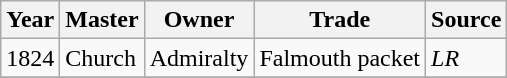<table class=" wikitable">
<tr>
<th>Year</th>
<th>Master</th>
<th>Owner</th>
<th>Trade</th>
<th>Source</th>
</tr>
<tr>
<td>1824</td>
<td>Church</td>
<td>Admiralty</td>
<td>Falmouth packet</td>
<td><em>LR</em></td>
</tr>
<tr>
</tr>
</table>
